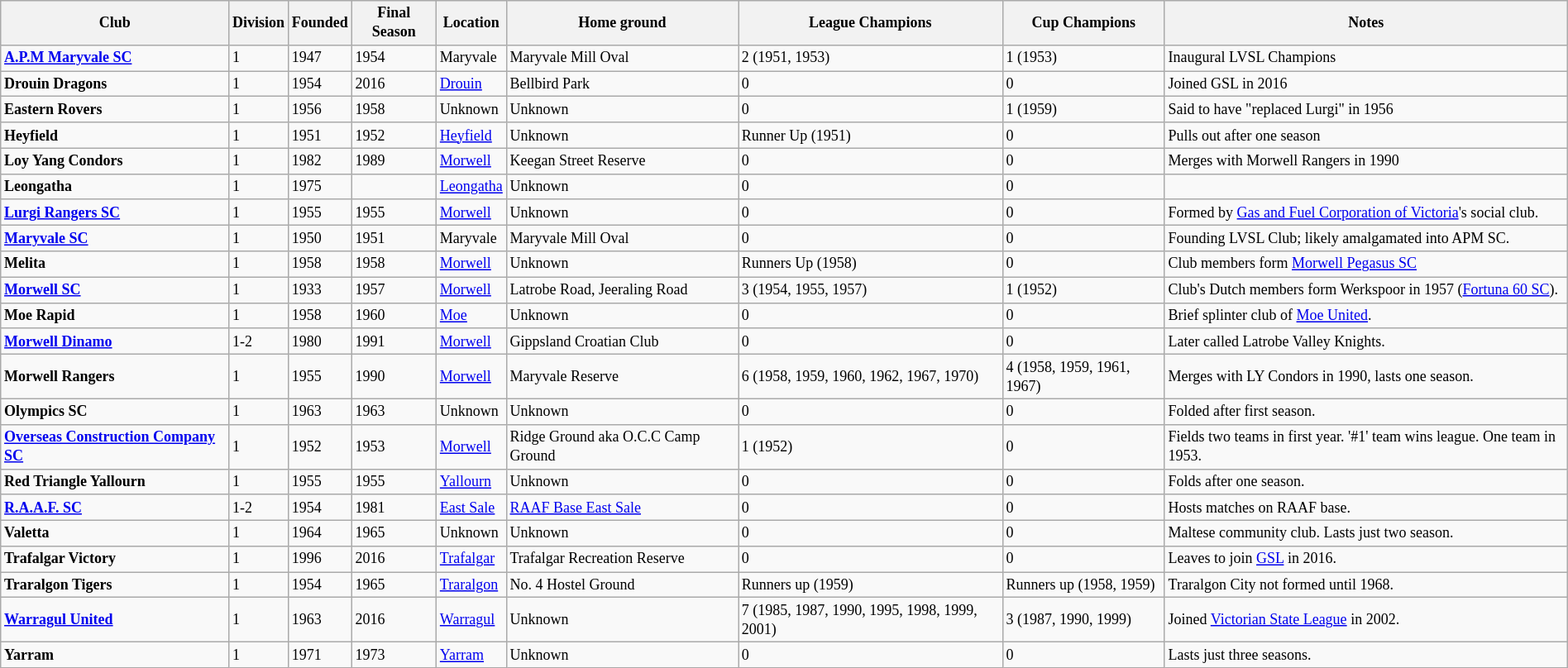<table class="wikitable sortable" style="width:100%; text-align:left;font-size:75%;">
<tr>
<th>Club</th>
<th>Division</th>
<th>Founded</th>
<th>Final Season</th>
<th>Location</th>
<th>Home ground</th>
<th>League Champions</th>
<th>Cup Champions</th>
<th>Notes</th>
</tr>
<tr>
<td><strong><a href='#'>A.P.M Maryvale SC</a></strong></td>
<td>1</td>
<td>1947</td>
<td>1954</td>
<td>Maryvale</td>
<td>Maryvale Mill Oval</td>
<td>2 (1951, 1953)</td>
<td>1 (1953)</td>
<td>Inaugural LVSL Champions</td>
</tr>
<tr>
<td><strong>Drouin Dragons</strong></td>
<td>1</td>
<td>1954</td>
<td>2016</td>
<td><a href='#'>Drouin</a></td>
<td>Bellbird Park</td>
<td>0</td>
<td>0</td>
<td>Joined GSL in 2016</td>
</tr>
<tr>
<td><strong>Eastern Rovers</strong></td>
<td>1</td>
<td>1956</td>
<td>1958</td>
<td>Unknown</td>
<td>Unknown</td>
<td>0</td>
<td>1 (1959)</td>
<td>Said to have "replaced Lurgi" in 1956</td>
</tr>
<tr>
<td><strong>Heyfield</strong></td>
<td>1</td>
<td>1951</td>
<td>1952</td>
<td><a href='#'>Heyfield</a></td>
<td>Unknown</td>
<td>Runner Up (1951)</td>
<td>0</td>
<td>Pulls out after one season</td>
</tr>
<tr>
<td><strong>Loy Yang Condors</strong></td>
<td>1</td>
<td>1982</td>
<td>1989</td>
<td><a href='#'>Morwell</a></td>
<td>Keegan Street Reserve</td>
<td>0</td>
<td>0</td>
<td>Merges with Morwell Rangers in 1990</td>
</tr>
<tr>
<td><strong>Leongatha</strong></td>
<td>1</td>
<td>1975</td>
<td></td>
<td><a href='#'>Leongatha</a></td>
<td>Unknown</td>
<td>0</td>
<td>0</td>
<td></td>
</tr>
<tr>
<td><strong><a href='#'>Lurgi Rangers SC</a></strong></td>
<td>1</td>
<td>1955</td>
<td>1955</td>
<td><a href='#'>Morwell</a></td>
<td>Unknown</td>
<td>0</td>
<td>0</td>
<td>Formed by <a href='#'>Gas and Fuel Corporation of Victoria</a>'s social club.</td>
</tr>
<tr>
<td><strong><a href='#'>Maryvale SC</a></strong></td>
<td>1</td>
<td>1950</td>
<td>1951</td>
<td>Maryvale</td>
<td>Maryvale Mill Oval</td>
<td>0</td>
<td>0</td>
<td>Founding LVSL Club; likely amalgamated into APM SC.</td>
</tr>
<tr>
<td><strong>Melita</strong></td>
<td>1</td>
<td>1958</td>
<td>1958</td>
<td><a href='#'>Morwell</a></td>
<td>Unknown</td>
<td>Runners Up (1958)</td>
<td>0</td>
<td>Club members form <a href='#'>Morwell Pegasus SC</a></td>
</tr>
<tr>
<td><strong><a href='#'>Morwell SC</a></strong></td>
<td>1</td>
<td>1933</td>
<td>1957</td>
<td><a href='#'>Morwell</a></td>
<td>Latrobe Road, Jeeraling Road</td>
<td>3 (1954, 1955, 1957)</td>
<td>1 (1952)</td>
<td>Club's Dutch members form Werkspoor in 1957 (<a href='#'>Fortuna 60 SC</a>).</td>
</tr>
<tr>
<td><strong>Moe Rapid</strong></td>
<td>1</td>
<td>1958</td>
<td>1960</td>
<td><a href='#'>Moe</a></td>
<td>Unknown</td>
<td>0</td>
<td>0</td>
<td>Brief splinter club of <a href='#'>Moe United</a>.</td>
</tr>
<tr>
<td><strong><a href='#'>Morwell Dinamo</a></strong></td>
<td>1-2</td>
<td>1980</td>
<td>1991</td>
<td><a href='#'>Morwell</a></td>
<td>Gippsland Croatian Club</td>
<td>0</td>
<td>0</td>
<td>Later called Latrobe Valley Knights.</td>
</tr>
<tr>
<td><strong>Morwell Rangers</strong></td>
<td>1</td>
<td>1955</td>
<td>1990</td>
<td><a href='#'>Morwell</a></td>
<td>Maryvale Reserve</td>
<td>6 (1958, 1959, 1960, 1962, 1967, 1970)</td>
<td>4 (1958, 1959, 1961, 1967)</td>
<td>Merges with LY Condors in 1990, lasts one season.</td>
</tr>
<tr>
<td><strong>Olympics SC</strong></td>
<td>1</td>
<td>1963</td>
<td>1963</td>
<td>Unknown</td>
<td>Unknown</td>
<td>0</td>
<td>0</td>
<td>Folded after first season.</td>
</tr>
<tr>
<td><strong><a href='#'>Overseas Construction Company SC</a></strong></td>
<td>1</td>
<td>1952</td>
<td>1953</td>
<td><a href='#'>Morwell</a></td>
<td>Ridge Ground aka O.C.C Camp Ground</td>
<td>1 (1952)</td>
<td>0</td>
<td>Fields two teams in first year. '#1' team wins league. One team in 1953.</td>
</tr>
<tr>
<td><strong>Red Triangle Yallourn</strong></td>
<td>1</td>
<td>1955</td>
<td>1955</td>
<td><a href='#'>Yallourn</a></td>
<td>Unknown</td>
<td>0</td>
<td>0</td>
<td>Folds after one season.</td>
</tr>
<tr>
<td><strong><a href='#'>R.A.A.F. SC</a></strong></td>
<td>1-2</td>
<td>1954</td>
<td>1981</td>
<td><a href='#'>East Sale</a></td>
<td><a href='#'>RAAF Base East Sale</a></td>
<td>0</td>
<td>0</td>
<td>Hosts matches on RAAF base.</td>
</tr>
<tr>
<td><strong>Valetta</strong></td>
<td>1</td>
<td>1964</td>
<td>1965</td>
<td>Unknown</td>
<td>Unknown</td>
<td>0</td>
<td>0</td>
<td>Maltese community club. Lasts just two season.</td>
</tr>
<tr>
<td><strong>Trafalgar Victory</strong></td>
<td>1</td>
<td>1996</td>
<td>2016</td>
<td><a href='#'>Trafalgar</a></td>
<td>Trafalgar Recreation Reserve</td>
<td>0</td>
<td>0</td>
<td>Leaves to join <a href='#'>GSL</a> in 2016.</td>
</tr>
<tr>
<td><strong>Traralgon Tigers</strong></td>
<td>1</td>
<td>1954</td>
<td>1965</td>
<td><a href='#'>Traralgon</a></td>
<td>No. 4 Hostel Ground</td>
<td>Runners up (1959)</td>
<td>Runners up (1958, 1959)</td>
<td>Traralgon City not formed until 1968.</td>
</tr>
<tr>
<td><strong><a href='#'>Warragul United</a></strong></td>
<td>1</td>
<td>1963</td>
<td>2016</td>
<td><a href='#'>Warragul</a></td>
<td>Unknown</td>
<td>7 (1985, 1987, 1990, 1995, 1998, 1999, 2001)</td>
<td>3 (1987, 1990, 1999)</td>
<td>Joined <a href='#'>Victorian State League</a> in 2002.</td>
</tr>
<tr>
<td><strong>Yarram</strong></td>
<td>1</td>
<td>1971</td>
<td>1973</td>
<td><a href='#'>Yarram</a></td>
<td>Unknown</td>
<td>0</td>
<td>0</td>
<td>Lasts just three seasons.</td>
</tr>
</table>
